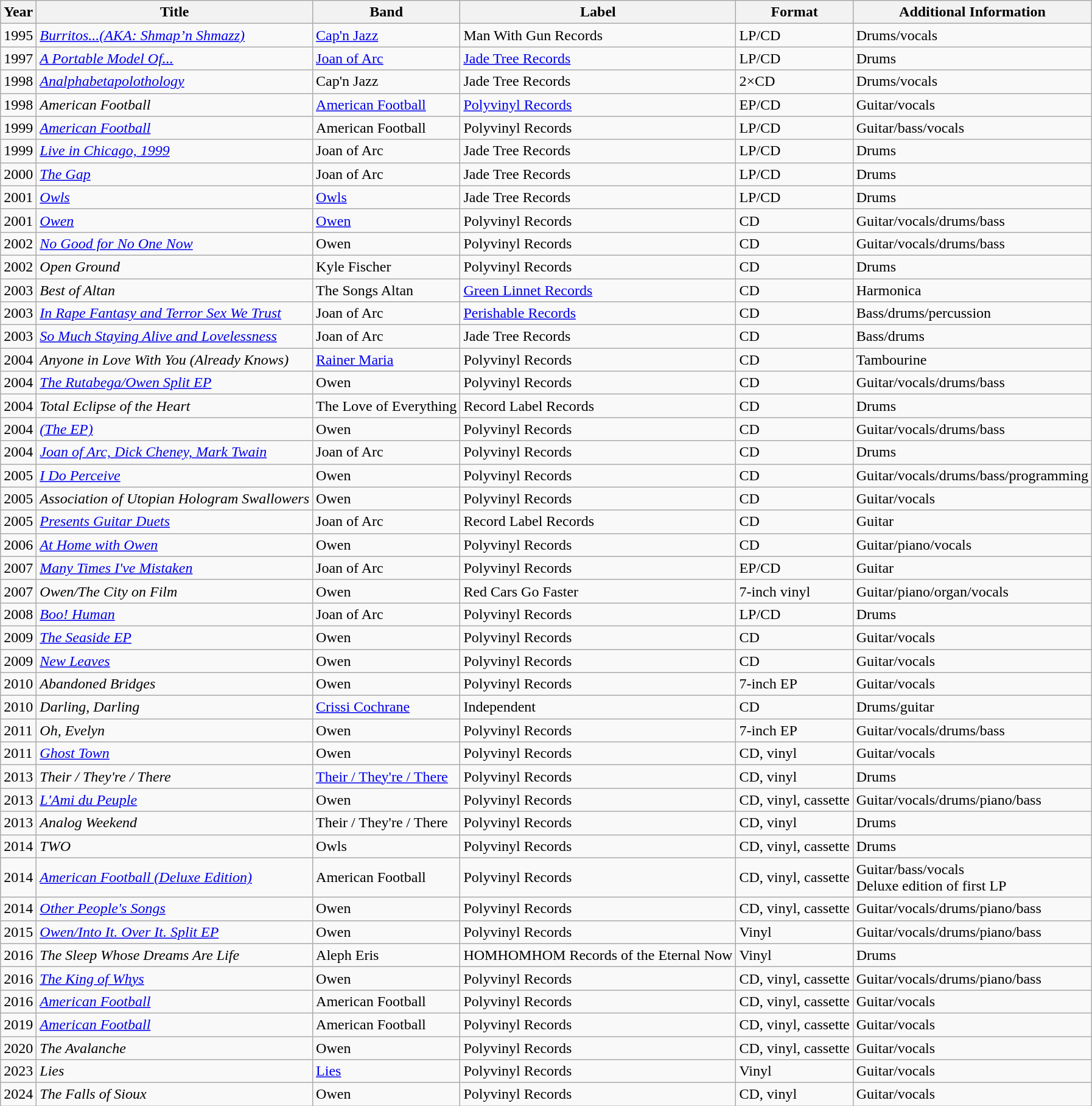<table class="wikitable sortable">
<tr>
<th>Year</th>
<th>Title</th>
<th>Band</th>
<th>Label</th>
<th>Format</th>
<th>Additional Information</th>
</tr>
<tr>
<td>1995</td>
<td><em><a href='#'>Burritos...(AKA: Shmap’n Shmazz)</a></em></td>
<td><a href='#'>Cap'n Jazz</a></td>
<td>Man With Gun Records</td>
<td>LP/CD</td>
<td>Drums/vocals</td>
</tr>
<tr>
<td>1997</td>
<td><em><a href='#'>A Portable Model Of...</a></em></td>
<td><a href='#'>Joan of Arc</a></td>
<td><a href='#'>Jade Tree Records</a></td>
<td>LP/CD</td>
<td>Drums</td>
</tr>
<tr>
<td>1998</td>
<td><em><a href='#'>Analphabetapolothology</a></em></td>
<td>Cap'n Jazz</td>
<td>Jade Tree Records</td>
<td>2×CD</td>
<td>Drums/vocals</td>
</tr>
<tr>
<td>1998</td>
<td><em>American Football</em></td>
<td><a href='#'>American Football</a></td>
<td><a href='#'>Polyvinyl Records</a></td>
<td>EP/CD</td>
<td>Guitar/vocals</td>
</tr>
<tr>
<td>1999</td>
<td><em><a href='#'>American Football</a></em></td>
<td>American Football</td>
<td>Polyvinyl Records</td>
<td>LP/CD</td>
<td>Guitar/bass/vocals</td>
</tr>
<tr>
<td>1999</td>
<td><em><a href='#'>Live in Chicago, 1999</a></em></td>
<td>Joan of Arc</td>
<td>Jade Tree Records</td>
<td>LP/CD</td>
<td>Drums</td>
</tr>
<tr>
<td>2000</td>
<td><em><a href='#'>The Gap</a></em></td>
<td>Joan of Arc</td>
<td>Jade Tree Records</td>
<td>LP/CD</td>
<td>Drums</td>
</tr>
<tr>
<td>2001</td>
<td><em><a href='#'>Owls</a></em></td>
<td><a href='#'>Owls</a></td>
<td>Jade Tree Records</td>
<td>LP/CD</td>
<td>Drums</td>
</tr>
<tr>
<td>2001</td>
<td><em><a href='#'>Owen</a></em></td>
<td><a href='#'>Owen</a></td>
<td>Polyvinyl Records</td>
<td>CD</td>
<td>Guitar/vocals/drums/bass</td>
</tr>
<tr>
<td>2002</td>
<td><em><a href='#'>No Good for No One Now</a></em></td>
<td>Owen</td>
<td>Polyvinyl Records</td>
<td>CD</td>
<td>Guitar/vocals/drums/bass</td>
</tr>
<tr>
<td>2002</td>
<td><em>Open Ground</em></td>
<td>Kyle Fischer</td>
<td>Polyvinyl Records</td>
<td>CD</td>
<td>Drums</td>
</tr>
<tr>
<td>2003</td>
<td><em>Best of Altan</em></td>
<td>The Songs Altan</td>
<td><a href='#'>Green Linnet Records</a></td>
<td>CD</td>
<td>Harmonica</td>
</tr>
<tr>
<td>2003</td>
<td><em><a href='#'>In Rape Fantasy and Terror Sex We Trust</a></em></td>
<td>Joan of Arc</td>
<td><a href='#'>Perishable Records</a></td>
<td>CD</td>
<td>Bass/drums/percussion</td>
</tr>
<tr>
<td>2003</td>
<td><em><a href='#'>So Much Staying Alive and Lovelessness</a></em></td>
<td>Joan of Arc</td>
<td>Jade Tree Records</td>
<td>CD</td>
<td>Bass/drums</td>
</tr>
<tr>
<td>2004</td>
<td><em>Anyone in Love With You (Already Knows)</em></td>
<td><a href='#'>Rainer Maria</a></td>
<td>Polyvinyl Records</td>
<td>CD</td>
<td>Tambourine</td>
</tr>
<tr>
<td>2004</td>
<td><em><a href='#'>The Rutabega/Owen Split EP</a></em></td>
<td>Owen</td>
<td>Polyvinyl Records</td>
<td>CD</td>
<td>Guitar/vocals/drums/bass</td>
</tr>
<tr>
<td>2004</td>
<td><em>Total Eclipse of the Heart</em></td>
<td>The Love of Everything</td>
<td>Record Label Records</td>
<td>CD</td>
<td>Drums</td>
</tr>
<tr>
<td>2004</td>
<td><em><a href='#'>(The EP)</a></em></td>
<td>Owen</td>
<td>Polyvinyl Records</td>
<td>CD</td>
<td>Guitar/vocals/drums/bass</td>
</tr>
<tr>
<td>2004</td>
<td><em><a href='#'>Joan of Arc, Dick Cheney, Mark Twain</a></em></td>
<td>Joan of Arc</td>
<td>Polyvinyl Records</td>
<td>CD</td>
<td>Drums</td>
</tr>
<tr>
<td>2005</td>
<td><em><a href='#'>I Do Perceive</a></em></td>
<td>Owen</td>
<td>Polyvinyl Records</td>
<td>CD</td>
<td>Guitar/vocals/drums/bass/programming</td>
</tr>
<tr>
<td>2005</td>
<td><em>Association of Utopian Hologram Swallowers</em></td>
<td>Owen</td>
<td>Polyvinyl Records</td>
<td>CD</td>
<td>Guitar/vocals</td>
</tr>
<tr>
<td>2005</td>
<td><em><a href='#'>Presents Guitar Duets</a></em></td>
<td>Joan of Arc</td>
<td>Record Label Records</td>
<td>CD</td>
<td>Guitar</td>
</tr>
<tr>
<td>2006</td>
<td><em><a href='#'>At Home with Owen</a></em></td>
<td>Owen</td>
<td>Polyvinyl Records</td>
<td>CD</td>
<td>Guitar/piano/vocals</td>
</tr>
<tr>
<td>2007</td>
<td><em><a href='#'>Many Times I've Mistaken</a></em></td>
<td>Joan of Arc</td>
<td>Polyvinyl Records</td>
<td>EP/CD</td>
<td>Guitar</td>
</tr>
<tr>
<td>2007</td>
<td><em>Owen/The City on Film</em></td>
<td>Owen</td>
<td>Red Cars Go Faster</td>
<td>7-inch vinyl</td>
<td>Guitar/piano/organ/vocals</td>
</tr>
<tr>
<td>2008</td>
<td><em><a href='#'>Boo! Human</a></em></td>
<td>Joan of Arc</td>
<td>Polyvinyl Records</td>
<td>LP/CD</td>
<td>Drums</td>
</tr>
<tr>
<td>2009</td>
<td><em><a href='#'>The Seaside EP</a></em></td>
<td>Owen</td>
<td>Polyvinyl Records</td>
<td>CD</td>
<td>Guitar/vocals</td>
</tr>
<tr>
<td>2009</td>
<td><em><a href='#'>New Leaves</a></em></td>
<td>Owen</td>
<td>Polyvinyl Records</td>
<td>CD</td>
<td>Guitar/vocals</td>
</tr>
<tr>
<td>2010</td>
<td><em>Abandoned Bridges</em></td>
<td>Owen</td>
<td>Polyvinyl Records</td>
<td>7-inch EP</td>
<td>Guitar/vocals</td>
</tr>
<tr>
<td>2010</td>
<td><em>Darling, Darling</em></td>
<td><a href='#'>Crissi Cochrane</a></td>
<td>Independent</td>
<td>CD</td>
<td>Drums/guitar</td>
</tr>
<tr>
<td>2011</td>
<td><em>Oh, Evelyn</em></td>
<td>Owen</td>
<td>Polyvinyl Records</td>
<td>7-inch EP</td>
<td>Guitar/vocals/drums/bass</td>
</tr>
<tr>
<td>2011</td>
<td><em><a href='#'>Ghost Town</a></em></td>
<td>Owen</td>
<td>Polyvinyl Records</td>
<td>CD, vinyl</td>
<td>Guitar/vocals</td>
</tr>
<tr>
<td>2013</td>
<td><em>Their / They're / There</em></td>
<td><a href='#'>Their / They're / There</a></td>
<td>Polyvinyl Records</td>
<td>CD, vinyl</td>
<td>Drums</td>
</tr>
<tr>
<td>2013</td>
<td><em><a href='#'>L'Ami du Peuple</a></em></td>
<td>Owen</td>
<td>Polyvinyl Records</td>
<td>CD, vinyl, cassette</td>
<td>Guitar/vocals/drums/piano/bass</td>
</tr>
<tr>
<td>2013</td>
<td><em>Analog Weekend</em></td>
<td>Their / They're / There</td>
<td>Polyvinyl Records</td>
<td>CD, vinyl</td>
<td>Drums</td>
</tr>
<tr>
<td>2014</td>
<td><em>TWO</em></td>
<td>Owls</td>
<td>Polyvinyl Records</td>
<td>CD, vinyl, cassette</td>
<td>Drums</td>
</tr>
<tr>
<td>2014</td>
<td><em><a href='#'>American Football (Deluxe Edition)</a></em></td>
<td>American Football</td>
<td>Polyvinyl Records</td>
<td>CD, vinyl, cassette</td>
<td>Guitar/bass/vocals<br>Deluxe edition of first LP</td>
</tr>
<tr>
<td>2014</td>
<td><em><a href='#'>Other People's Songs</a></em></td>
<td>Owen</td>
<td>Polyvinyl Records</td>
<td>CD, vinyl, cassette</td>
<td>Guitar/vocals/drums/piano/bass</td>
</tr>
<tr>
<td>2015</td>
<td><em><a href='#'>Owen/Into It. Over It. Split EP</a></em></td>
<td>Owen</td>
<td>Polyvinyl Records</td>
<td>Vinyl</td>
<td>Guitar/vocals/drums/piano/bass</td>
</tr>
<tr>
<td>2016</td>
<td><em>The Sleep Whose Dreams Are Life</em></td>
<td>Aleph Eris</td>
<td>HOMHOMHOM Records of the Eternal Now</td>
<td>Vinyl</td>
<td>Drums</td>
</tr>
<tr>
<td>2016</td>
<td><em><a href='#'>The King of Whys</a></em></td>
<td>Owen</td>
<td>Polyvinyl Records</td>
<td>CD, vinyl, cassette</td>
<td>Guitar/vocals/drums/piano/bass</td>
</tr>
<tr>
<td>2016</td>
<td><em><a href='#'>American Football</a></em></td>
<td>American Football</td>
<td>Polyvinyl Records</td>
<td>CD, vinyl, cassette</td>
<td>Guitar/vocals</td>
</tr>
<tr>
<td>2019</td>
<td><em><a href='#'>American Football</a></em></td>
<td>American Football</td>
<td>Polyvinyl Records</td>
<td>CD, vinyl, cassette</td>
<td>Guitar/vocals</td>
</tr>
<tr>
<td>2020</td>
<td><em>The Avalanche</em></td>
<td>Owen</td>
<td>Polyvinyl Records</td>
<td>CD, vinyl, cassette</td>
<td>Guitar/vocals</td>
</tr>
<tr>
<td>2023</td>
<td><em>Lies</em></td>
<td><a href='#'>Lies</a></td>
<td>Polyvinyl Records</td>
<td>Vinyl</td>
<td>Guitar/vocals</td>
</tr>
<tr>
<td>2024</td>
<td><em>The Falls of Sioux</em></td>
<td>Owen</td>
<td>Polyvinyl Records</td>
<td>CD, vinyl</td>
<td>Guitar/vocals</td>
</tr>
</table>
